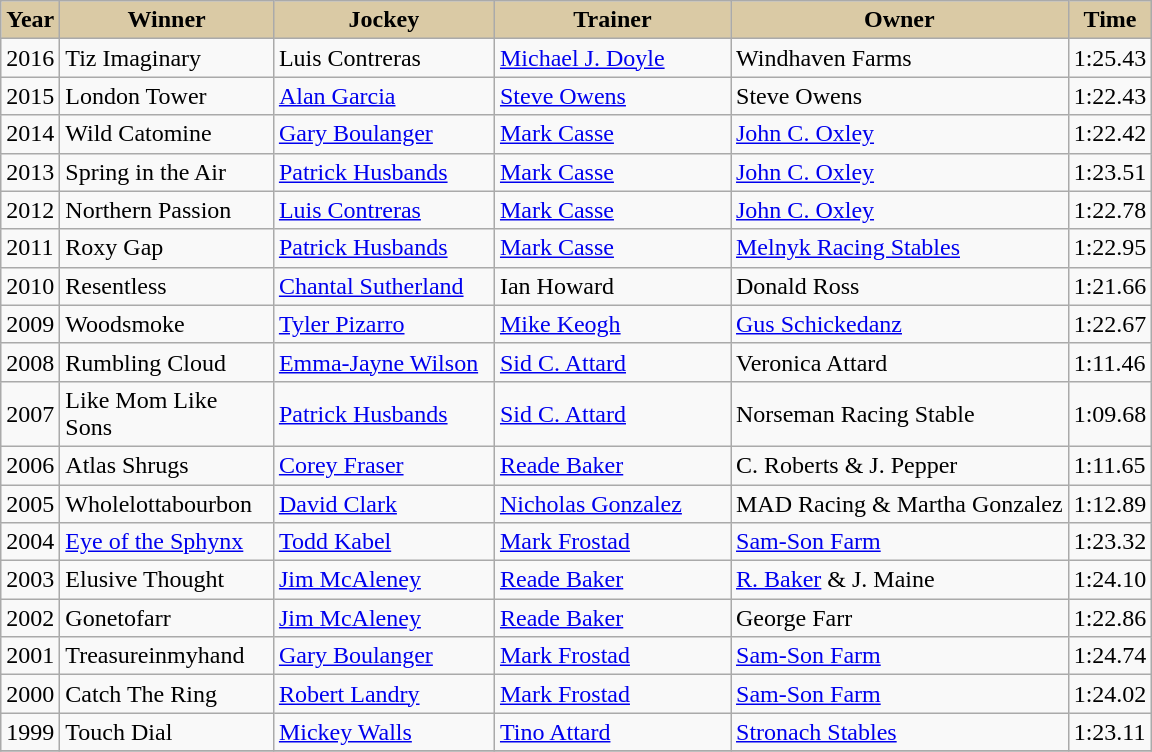<table class="wikitable sortable">
<tr>
<th style="background-color:#DACAA5; width:25px">Year <br></th>
<th style="background-color:#DACAA5; width:135px">Winner <br></th>
<th style="background-color:#DACAA5; width:140px">Jockey <br></th>
<th style="background-color:#DACAA5; width:150px">Trainer <br></th>
<th style="background-color:#DACAA5">Owner</th>
<th style="background-color:#DACAA5; width:25px">Time<br></th>
</tr>
<tr>
<td>2016</td>
<td>Tiz Imaginary</td>
<td>Luis Contreras</td>
<td><a href='#'>Michael J. Doyle</a></td>
<td>Windhaven Farms</td>
<td>1:25.43</td>
</tr>
<tr>
<td>2015</td>
<td>London Tower</td>
<td><a href='#'>Alan Garcia</a></td>
<td><a href='#'>Steve Owens</a></td>
<td>Steve Owens</td>
<td>1:22.43</td>
</tr>
<tr>
<td>2014</td>
<td>Wild Catomine</td>
<td><a href='#'>Gary Boulanger</a></td>
<td><a href='#'>Mark Casse</a></td>
<td><a href='#'>John C. Oxley</a></td>
<td>1:22.42</td>
</tr>
<tr>
<td>2013</td>
<td>Spring in the Air</td>
<td><a href='#'>Patrick Husbands</a></td>
<td><a href='#'>Mark Casse</a></td>
<td><a href='#'>John C. Oxley</a></td>
<td>1:23.51</td>
</tr>
<tr>
<td>2012</td>
<td>Northern Passion</td>
<td><a href='#'>Luis Contreras</a></td>
<td><a href='#'>Mark Casse</a></td>
<td><a href='#'>John C. Oxley</a></td>
<td>1:22.78</td>
</tr>
<tr>
<td>2011</td>
<td>Roxy Gap</td>
<td><a href='#'>Patrick Husbands</a></td>
<td><a href='#'>Mark Casse</a></td>
<td><a href='#'>Melnyk Racing Stables</a></td>
<td>1:22.95</td>
</tr>
<tr>
<td>2010</td>
<td>Resentless</td>
<td><a href='#'>Chantal Sutherland</a></td>
<td>Ian Howard</td>
<td>Donald Ross</td>
<td>1:21.66</td>
</tr>
<tr>
<td>2009</td>
<td>Woodsmoke</td>
<td><a href='#'>Tyler Pizarro</a></td>
<td><a href='#'>Mike Keogh</a></td>
<td><a href='#'>Gus Schickedanz</a></td>
<td>1:22.67</td>
</tr>
<tr>
<td>2008</td>
<td>Rumbling Cloud</td>
<td><a href='#'>Emma-Jayne Wilson</a></td>
<td><a href='#'>Sid C. Attard</a></td>
<td>Veronica Attard</td>
<td>1:11.46</td>
</tr>
<tr>
<td>2007</td>
<td>Like Mom Like Sons</td>
<td><a href='#'>Patrick Husbands</a></td>
<td><a href='#'>Sid C. Attard</a></td>
<td>Norseman Racing Stable</td>
<td>1:09.68</td>
</tr>
<tr>
<td>2006</td>
<td>Atlas Shrugs</td>
<td><a href='#'>Corey Fraser</a></td>
<td><a href='#'>Reade Baker</a></td>
<td>C. Roberts & J. Pepper</td>
<td>1:11.65</td>
</tr>
<tr>
<td>2005</td>
<td>Wholelottabourbon</td>
<td><a href='#'>David Clark</a></td>
<td><a href='#'>Nicholas Gonzalez</a></td>
<td>MAD Racing & Martha Gonzalez</td>
<td>1:12.89</td>
</tr>
<tr>
<td>2004</td>
<td><a href='#'>Eye of the Sphynx</a></td>
<td><a href='#'>Todd Kabel</a></td>
<td><a href='#'>Mark Frostad</a></td>
<td><a href='#'>Sam-Son Farm</a></td>
<td>1:23.32</td>
</tr>
<tr>
<td>2003</td>
<td>Elusive Thought</td>
<td><a href='#'>Jim McAleney</a></td>
<td><a href='#'>Reade Baker</a></td>
<td><a href='#'>R. Baker</a> & J. Maine</td>
<td>1:24.10</td>
</tr>
<tr>
<td>2002</td>
<td>Gonetofarr</td>
<td><a href='#'>Jim McAleney</a></td>
<td><a href='#'>Reade Baker</a></td>
<td>George Farr</td>
<td>1:22.86</td>
</tr>
<tr>
<td>2001</td>
<td>Treasureinmyhand</td>
<td><a href='#'>Gary Boulanger</a></td>
<td><a href='#'>Mark Frostad</a></td>
<td><a href='#'>Sam-Son Farm</a></td>
<td>1:24.74</td>
</tr>
<tr>
<td>2000</td>
<td>Catch The Ring</td>
<td><a href='#'>Robert Landry</a></td>
<td><a href='#'>Mark Frostad</a></td>
<td><a href='#'>Sam-Son Farm</a></td>
<td>1:24.02</td>
</tr>
<tr>
<td>1999</td>
<td>Touch Dial</td>
<td><a href='#'>Mickey Walls</a></td>
<td><a href='#'>Tino Attard</a></td>
<td><a href='#'>Stronach Stables</a></td>
<td>1:23.11</td>
</tr>
<tr>
</tr>
</table>
